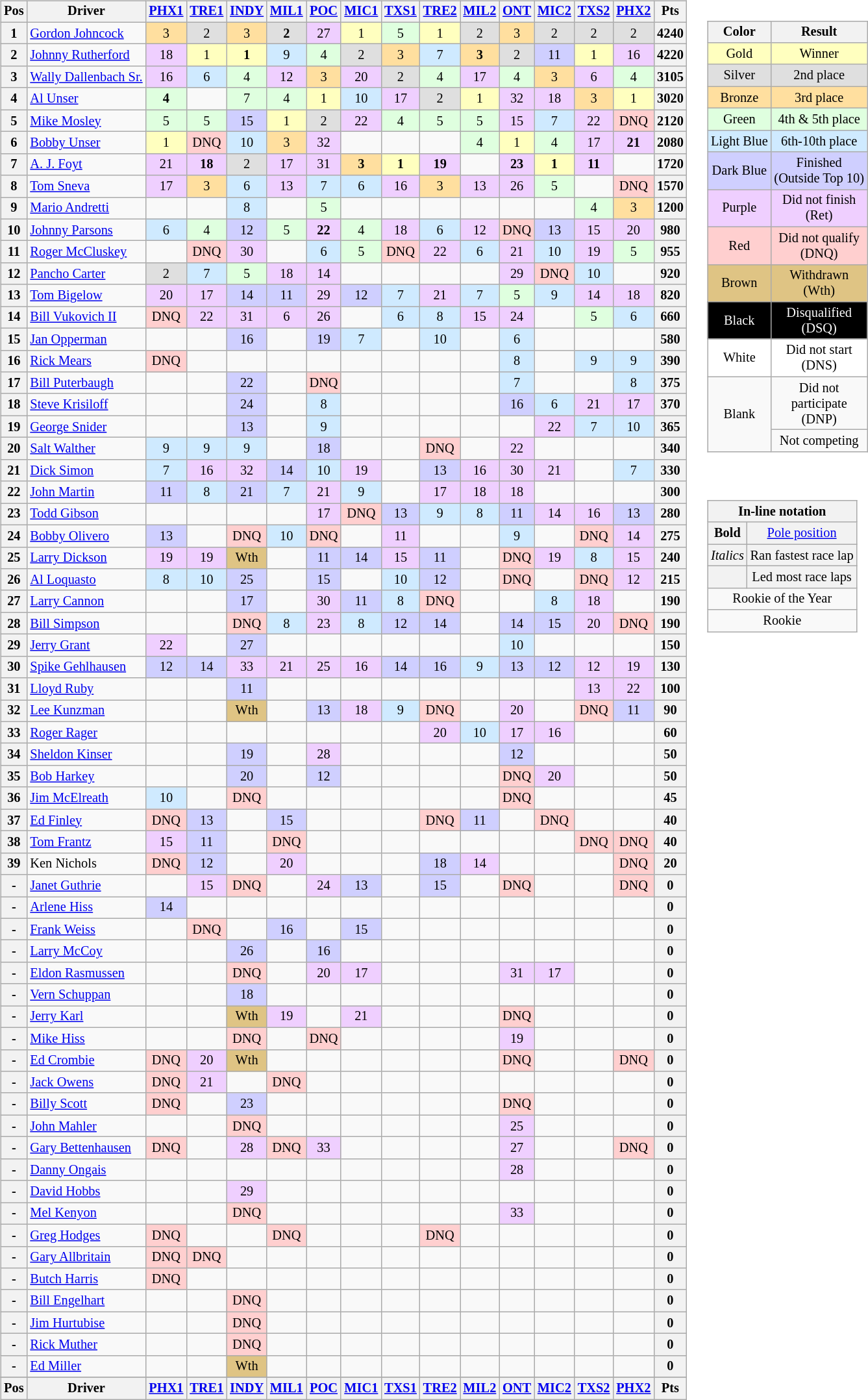<table>
<tr>
<td><br><table class="wikitable" style="font-size: 85%">
<tr valign="top">
<th valign="middle">Pos</th>
<th valign="middle">Driver</th>
<th><a href='#'>PHX1</a><br></th>
<th><a href='#'>TRE1</a><br></th>
<th><a href='#'>INDY</a><br></th>
<th><a href='#'>MIL1</a><br></th>
<th><a href='#'>POC</a><br></th>
<th><a href='#'>MIC1</a><br></th>
<th><a href='#'>TXS1</a><br></th>
<th><a href='#'>TRE2</a><br></th>
<th><a href='#'>MIL2</a><br></th>
<th><a href='#'>ONT</a><br></th>
<th><a href='#'>MIC2</a><br></th>
<th><a href='#'>TXS2</a><br></th>
<th><a href='#'>PHX2</a><br></th>
<th valign="middle">Pts</th>
</tr>
<tr>
<th>1</th>
<td> <a href='#'>Gordon Johncock</a></td>
<td style="background:#FFDF9F;" align=center>3</td>
<td style="background:#DFDFDF;" align=center>2</td>
<td style="background:#FFDF9F;" align=center>3</td>
<td style="background:#DFDFDF;" align=center><strong>2</strong></td>
<td style="background:#EFCFFF;" align=center>27</td>
<td style="background:#FFFFBF;" align=center>1</td>
<td style="background:#DFFFDF;" align=center>5</td>
<td style="background:#FFFFBF;" align=center>1</td>
<td style="background:#DFDFDF;" align=center>2</td>
<td style="background:#FFDF9F;" align=center>3</td>
<td style="background:#DFDFDF;" align=center>2</td>
<td style="background:#DFDFDF;" align=center>2</td>
<td style="background:#DFDFDF;" align=center>2</td>
<th>4240</th>
</tr>
<tr>
<th>2</th>
<td> <a href='#'>Johnny Rutherford</a></td>
<td style="background:#EFCFFF;" align=center>18</td>
<td style="background:#FFFFBF;" align=center>1</td>
<td style="background:#FFFFBF;" align=center><strong>1</strong></td>
<td style="background:#CFEAFF;" align=center>9</td>
<td style="background:#DFFFDF;" align=center>4</td>
<td style="background:#DFDFDF;" align=center>2</td>
<td style="background:#FFDF9F;" align=center>3</td>
<td style="background:#CFEAFF;" align=center>7</td>
<td style="background:#FFDF9F;" align=center><strong>3</strong></td>
<td style="background:#DFDFDF;" align=center>2</td>
<td style="background:#CFCFFF;" align=center>11</td>
<td style="background:#FFFFBF;" align=center>1</td>
<td style="background:#EFCFFF;" align=center>16</td>
<th>4220</th>
</tr>
<tr>
<th>3</th>
<td> <a href='#'>Wally Dallenbach Sr.</a></td>
<td style="background:#EFCFFF;" align=center>16</td>
<td style="background:#CFEAFF;" align=center>6</td>
<td style="background:#DFFFDF;" align=center>4</td>
<td style="background:#EFCFFF;" align=center>12</td>
<td style="background:#FFDF9F;" align=center>3</td>
<td style="background:#EFCFFF;" align=center>20</td>
<td style="background:#DFDFDF;" align=center>2</td>
<td style="background:#DFFFDF;" align=center>4</td>
<td style="background:#EFCFFF;" align=center>17</td>
<td style="background:#DFFFDF;" align=center>4</td>
<td style="background:#FFDF9F;" align=center>3</td>
<td style="background:#EFCFFF;" align=center>6</td>
<td style="background:#DFFFDF;" align=center>4</td>
<th>3105</th>
</tr>
<tr>
<th>4</th>
<td> <a href='#'>Al Unser</a></td>
<td style="background:#DFFFDF;" align=center><strong>4</strong></td>
<td></td>
<td style="background:#DFFFDF;" align=center>7</td>
<td style="background:#DFFFDF;" align=center>4</td>
<td style="background:#FFFFBF;" align=center>1</td>
<td style="background:#CFEAFF;" align=center>10</td>
<td style="background:#EFCFFF;" align=center>17</td>
<td style="background:#DFDFDF;" align=center>2</td>
<td style="background:#FFFFBF;" align=center>1</td>
<td style="background:#EFCFFF;" align=center>32</td>
<td style="background:#EFCFFF;" align=center>18</td>
<td style="background:#FFDF9F;" align=center>3</td>
<td style="background:#FFFFBF;" align=center>1</td>
<th>3020</th>
</tr>
<tr>
<th>5</th>
<td> <a href='#'>Mike Mosley</a></td>
<td style="background:#DFFFDF;" align=center>5</td>
<td style="background:#DFFFDF;" align=center>5</td>
<td style="background:#CFCFFF;" align=center>15</td>
<td style="background:#FFFFBF;" align=center>1</td>
<td style="background:#DFDFDF;" align=center>2</td>
<td style="background:#EFCFFF;" align=center>22</td>
<td style="background:#DFFFDF;" align=center>4</td>
<td style="background:#DFFFDF;" align=center>5</td>
<td style="background:#DFFFDF;" align=center>5</td>
<td style="background:#EFCFFF;" align=center>15</td>
<td style="background:#CFEAFF;" align=center>7</td>
<td style="background:#EFCFFF;" align=center>22</td>
<td style="background:#FFCFCF;" align=center>DNQ</td>
<th>2120</th>
</tr>
<tr>
<th>6</th>
<td> <a href='#'>Bobby Unser</a></td>
<td style="background:#FFFFBF;" align=center>1</td>
<td style="background:#FFCFCF;" align=center>DNQ</td>
<td style="background:#CFEAFF;" align=center>10</td>
<td style="background:#FFDF9F;" align=center>3</td>
<td style="background:#EFCFFF;" align=center>32</td>
<td></td>
<td></td>
<td></td>
<td style="background:#DFFFDF;" align=center>4</td>
<td style="background:#FFFFBF;" align=center>1</td>
<td style="background:#DFFFDF;" align=center>4</td>
<td style="background:#EFCFFF;" align=center>17</td>
<td style="background:#EFCFFF;" align=center><strong>21</strong></td>
<th>2080</th>
</tr>
<tr>
<th>7</th>
<td> <a href='#'>A. J. Foyt</a></td>
<td style="background:#EFCFFF;" align=center>21</td>
<td style="background:#EFCFFF;" align=center><strong>18</strong></td>
<td style="background:#DFDFDF;" align=center>2</td>
<td style="background:#EFCFFF;" align=center>17</td>
<td style="background:#EFCFFF;" align=center>31</td>
<td style="background:#FFDF9F;" align=center><strong>3</strong></td>
<td style="background:#FFFFBF;" align=center><strong>1</strong></td>
<td style="background:#EFCFFF;" align=center><strong>19</strong></td>
<td></td>
<td style="background:#EFCFFF;" align=center><strong>23</strong></td>
<td style="background:#FFFFBF;" align=center><strong>1</strong></td>
<td style="background:#EFCFFF;" align=center><strong>11</strong></td>
<td></td>
<th>1720</th>
</tr>
<tr>
<th>8</th>
<td> <a href='#'>Tom Sneva</a></td>
<td style="background:#EFCFFF;" align=center>17</td>
<td style="background:#FFDF9F;" align=center>3</td>
<td style="background:#CFEAFF;" align=center>6</td>
<td style="background:#EFCFFF;" align=center>13</td>
<td style="background:#CFEAFF;" align=center>7</td>
<td style="background:#CFEAFF;" align=center>6</td>
<td style="background:#EFCFFF;" align=center>16</td>
<td style="background:#FFDF9F;" align=center>3</td>
<td style="background:#EFCFFF;" align=center>13</td>
<td style="background:#EFCFFF;" align=center>26</td>
<td style="background:#DFFFDF;" align=center>5</td>
<td></td>
<td style="background:#FFCFCF;" align=center>DNQ</td>
<th>1570</th>
</tr>
<tr>
<th>9</th>
<td> <a href='#'>Mario Andretti</a></td>
<td></td>
<td></td>
<td style="background:#CFEAFF;" align=center>8</td>
<td></td>
<td style="background:#DFFFDF;" align=center>5</td>
<td></td>
<td></td>
<td></td>
<td></td>
<td></td>
<td></td>
<td style="background:#DFFFDF;" align=center>4</td>
<td style="background:#FFDF9F;" align=center>3</td>
<th>1200</th>
</tr>
<tr>
<th>10</th>
<td> <a href='#'>Johnny Parsons</a></td>
<td style="background:#CFEAFF;" align=center>6</td>
<td style="background:#DFFFDF;" align=center>4</td>
<td style="background:#CFCFFF;" align=center>12</td>
<td style="background:#DFFFDF;" align=center>5</td>
<td style="background:#EFCFFF;" align=center><strong>22</strong></td>
<td style="background:#DFFFDF;" align=center>4</td>
<td style="background:#EFCFFF;" align=center>18</td>
<td style="background:#CFEAFF;" align=center>6</td>
<td style="background:#EFCFFF;" align=center>12</td>
<td style="background:#FFCFCF;" align=center>DNQ</td>
<td style="background:#CFCFFF;" align=center>13</td>
<td style="background:#EFCFFF;" align=center>15</td>
<td style="background:#EFCFFF;" align=center>20</td>
<th>980</th>
</tr>
<tr>
<th>11</th>
<td> <a href='#'>Roger McCluskey</a></td>
<td></td>
<td style="background:#FFCFCF;" align=center>DNQ</td>
<td style="background:#EFCFFF;" align=center>30</td>
<td></td>
<td style="background:#CFEAFF;" align=center>6</td>
<td style="background:#DFFFDF;" align=center>5</td>
<td style="background:#FFCFCF;" align=center>DNQ</td>
<td style="background:#EFCFFF;" align=center>22</td>
<td style="background:#CFEAFF;" align=center>6</td>
<td style="background:#EFCFFF;" align=center>21</td>
<td style="background:#CFEAFF;" align=center>10</td>
<td style="background:#EFCFFF;" align=center>19</td>
<td style="background:#DFFFDF;" align=center>5</td>
<th>955</th>
</tr>
<tr>
<th>12</th>
<td> <a href='#'>Pancho Carter</a></td>
<td style="background:#DFDFDF;" align=center>2</td>
<td style="background:#CFEAFF;" align=center>7</td>
<td style="background:#DFFFDF;" align=center>5</td>
<td style="background:#EFCFFF;" align=center>18</td>
<td style="background:#EFCFFF;" align=center>14</td>
<td></td>
<td></td>
<td></td>
<td></td>
<td style="background:#EFCFFF;" align=center>29</td>
<td style="background:#FFCFCF;" align=center>DNQ</td>
<td style="background:#CFEAFF;" align=center>10</td>
<td></td>
<th>920</th>
</tr>
<tr>
<th>13</th>
<td> <a href='#'>Tom Bigelow</a></td>
<td style="background:#EFCFFF;" align=center>20</td>
<td style="background:#EFCFFF;" align=center>17</td>
<td style="background:#CFCFFF;" align=center>14</td>
<td style="background:#CFCFFF;" align=center>11</td>
<td style="background:#EFCFFF;" align=center>29</td>
<td style="background:#CFCFFF;" align=center>12</td>
<td style="background:#CFEAFF;" align=center>7</td>
<td style="background:#EFCFFF;" align=center>21</td>
<td style="background:#CFEAFF;" align=center>7</td>
<td style="background:#DFFFDF;" align=center>5</td>
<td style="background:#CFEAFF;" align=center>9</td>
<td style="background:#EFCFFF;" align=center>14</td>
<td style="background:#EFCFFF;" align=center>18</td>
<th>820</th>
</tr>
<tr>
<th>14</th>
<td> <a href='#'>Bill Vukovich II</a></td>
<td style="background:#FFCFCF;" align=center>DNQ</td>
<td style="background:#EFCFFF;" align=center>22</td>
<td style="background:#EFCFFF;" align=center>31</td>
<td style="background:#EFCFFF;" align=center>6</td>
<td style="background:#EFCFFF;" align=center>26</td>
<td></td>
<td style="background:#CFEAFF;" align=center>6</td>
<td style="background:#CFEAFF;" align=center>8</td>
<td style="background:#EFCFFF;" align=center>15</td>
<td style="background:#EFCFFF;" align=center>24</td>
<td></td>
<td style="background:#DFFFDF;" align=center>5</td>
<td style="background:#CFEAFF;" align=center>6</td>
<th>660</th>
</tr>
<tr>
<th>15</th>
<td> <a href='#'>Jan Opperman</a></td>
<td></td>
<td></td>
<td style="background:#CFCFFF;" align=center>16</td>
<td></td>
<td style="background:#CFCFFF;" align=center>19</td>
<td style="background:#CFEAFF;" align=center>7</td>
<td></td>
<td style="background:#CFEAFF;" align=center>10</td>
<td></td>
<td style="background:#CFEAFF;" align=center>6</td>
<td></td>
<td></td>
<td></td>
<th>580</th>
</tr>
<tr>
<th>16</th>
<td> <a href='#'>Rick Mears</a> </td>
<td style="background:#FFCFCF;" align=center>DNQ</td>
<td></td>
<td></td>
<td></td>
<td></td>
<td></td>
<td></td>
<td></td>
<td></td>
<td style="background:#CFEAFF;" align=center>8</td>
<td></td>
<td style="background:#CFEAFF;" align=center>9</td>
<td style="background:#CFEAFF;" align=center>9</td>
<th>390</th>
</tr>
<tr>
<th>17</th>
<td> <a href='#'>Bill Puterbaugh</a></td>
<td></td>
<td></td>
<td style="background:#CFCFFF;" align=center>22</td>
<td></td>
<td style="background:#FFCFCF;" align=center>DNQ</td>
<td></td>
<td></td>
<td></td>
<td></td>
<td style="background:#CFEAFF;" align=center>7</td>
<td></td>
<td></td>
<td style="background:#CFEAFF;" align=center>8</td>
<th>375</th>
</tr>
<tr>
<th>18</th>
<td> <a href='#'>Steve Krisiloff</a></td>
<td></td>
<td></td>
<td style="background:#CFCFFF;" align=center>24</td>
<td></td>
<td style="background:#CFEAFF;" align=center>8</td>
<td></td>
<td></td>
<td></td>
<td></td>
<td style="background:#CFCFFF;" align=center>16</td>
<td style="background:#CFEAFF;" align=center>6</td>
<td style="background:#EFCFFF;" align=center>21</td>
<td style="background:#EFCFFF;" align=center>17</td>
<th>370</th>
</tr>
<tr>
<th>19</th>
<td> <a href='#'>George Snider</a></td>
<td></td>
<td></td>
<td style="background:#CFCFFF;" align=center>13</td>
<td></td>
<td style="background:#CFEAFF;" align=center>9</td>
<td></td>
<td></td>
<td></td>
<td></td>
<td></td>
<td style="background:#EFCFFF;" align=center>22</td>
<td style="background:#CFEAFF;" align=center>7</td>
<td style="background:#CFEAFF;" align=center>10</td>
<th>365</th>
</tr>
<tr>
<th>20</th>
<td> <a href='#'>Salt Walther</a></td>
<td style="background:#CFEAFF;" align=center>9</td>
<td style="background:#CFEAFF;" align=center>9</td>
<td style="background:#CFEAFF;" align=center>9</td>
<td></td>
<td style="background:#CFCFFF;" align=center>18</td>
<td></td>
<td></td>
<td style="background:#FFCFCF;" align=center>DNQ</td>
<td></td>
<td style="background:#EFCFFF;" align=center>22</td>
<td></td>
<td></td>
<td></td>
<th>340</th>
</tr>
<tr>
<th>21</th>
<td> <a href='#'>Dick Simon</a></td>
<td style="background:#CFEAFF;" align=center>7</td>
<td style="background:#EFCFFF;" align=center>16</td>
<td style="background:#EFCFFF;" align=center>32</td>
<td style="background:#CFCFFF;" align=center>14</td>
<td style="background:#CFEAFF;" align=center>10</td>
<td style="background:#EFCFFF;" align=center>19</td>
<td></td>
<td style="background:#CFCFFF;" align=center>13</td>
<td style="background:#EFCFFF;" align=center>16</td>
<td style="background:#EFCFFF;" align=center>30</td>
<td style="background:#EFCFFF;" align=center>21</td>
<td></td>
<td style="background:#CFEAFF;" align=center>7</td>
<th>330</th>
</tr>
<tr>
<th>22</th>
<td> <a href='#'>John Martin</a></td>
<td style="background:#CFCFFF;" align=center>11</td>
<td style="background:#CFEAFF;" align=center>8</td>
<td style="background:#CFCFFF;" align=center>21</td>
<td style="background:#CFEAFF;" align=center>7</td>
<td style="background:#EFCFFF;" align=center>21</td>
<td style="background:#CFEAFF;" align=center>9</td>
<td></td>
<td style="background:#EFCFFF;" align=center>17</td>
<td style="background:#EFCFFF;" align=center>18</td>
<td style="background:#EFCFFF;" align=center>18</td>
<td></td>
<td></td>
<td></td>
<th>300</th>
</tr>
<tr>
<th>23</th>
<td> <a href='#'>Todd Gibson</a></td>
<td></td>
<td></td>
<td></td>
<td></td>
<td style="background:#EFCFFF;" align=center>17</td>
<td style="background:#FFCFCF;" align=center>DNQ</td>
<td style="background:#CFCFFF;" align=center>13</td>
<td style="background:#CFEAFF;" align=center>9</td>
<td style="background:#CFEAFF;" align=center>8</td>
<td style="background:#CFCFFF;" align=center>11</td>
<td style="background:#EFCFFF;" align=center>14</td>
<td style="background:#EFCFFF;" align=center>16</td>
<td style="background:#CFCFFF;" align=center>13</td>
<th>280</th>
</tr>
<tr>
<th>24</th>
<td> <a href='#'>Bobby Olivero</a> </td>
<td style="background:#CFCFFF;" align=center>13</td>
<td></td>
<td style="background:#FFCFCF;" align=center>DNQ</td>
<td style="background:#CFEAFF;" align=center>10</td>
<td style="background:#FFCFCF;" align=center>DNQ</td>
<td></td>
<td style="background:#EFCFFF;" align=center>11</td>
<td></td>
<td></td>
<td style="background:#CFEAFF;" align=center>9</td>
<td></td>
<td style="background:#FFCFCF;" align=center>DNQ</td>
<td style="background:#EFCFFF;" align=center>14</td>
<th>275</th>
</tr>
<tr>
<th>25</th>
<td> <a href='#'>Larry Dickson</a></td>
<td style="background:#EFCFFF;" align=center>19</td>
<td style="background:#EFCFFF;" align=center>19</td>
<td style="background:#DFC484;" align=center>Wth</td>
<td></td>
<td style="background:#CFCFFF;" align=center>11</td>
<td style="background:#CFCFFF;" align=center>14</td>
<td style="background:#EFCFFF;" align=center>15</td>
<td style="background:#CFCFFF;" align=center>11</td>
<td></td>
<td style="background:#FFCFCF;" align=center>DNQ</td>
<td style="background:#EFCFFF;" align=center>19</td>
<td style="background:#CFEAFF;" align=center>8</td>
<td style="background:#EFCFFF;" align=center>15</td>
<th>240</th>
</tr>
<tr>
<th>26</th>
<td> <a href='#'>Al Loquasto</a></td>
<td style="background:#CFEAFF;" align=center>8</td>
<td style="background:#CFEAFF;" align=center>10</td>
<td style="background:#CFCFFF;" align=center>25</td>
<td></td>
<td style="background:#CFCFFF;" align=center>15</td>
<td></td>
<td style="background:#CFEAFF;" align=center>10</td>
<td style="background:#CFCFFF;" align=center>12</td>
<td></td>
<td style="background:#FFCFCF;" align=center>DNQ</td>
<td></td>
<td style="background:#FFCFCF;" align=center>DNQ</td>
<td style="background:#EFCFFF;" align=center>12</td>
<th>215</th>
</tr>
<tr>
<th>27</th>
<td> <a href='#'>Larry Cannon</a></td>
<td></td>
<td></td>
<td style="background:#CFCFFF;" align=center>17</td>
<td></td>
<td style="background:#EFCFFF;" align=center>30</td>
<td style="background:#CFCFFF;" align=center>11</td>
<td style="background:#CFEAFF;" align=center>8</td>
<td style="background:#FFCFCF;" align=center>DNQ</td>
<td></td>
<td></td>
<td style="background:#CFEAFF;" align=center>8</td>
<td style="background:#EFCFFF;" align=center>18</td>
<td></td>
<th>190</th>
</tr>
<tr>
<th>28</th>
<td> <a href='#'>Bill Simpson</a></td>
<td></td>
<td></td>
<td style="background:#FFCFCF;" align=center>DNQ</td>
<td style="background:#CFEAFF;" align=center>8</td>
<td style="background:#EFCFFF;" align=center>23</td>
<td style="background:#CFEAFF;" align=center>8</td>
<td style="background:#CFCFFF;" align=center>12</td>
<td style="background:#CFCFFF;" align=center>14</td>
<td></td>
<td style="background:#CFCFFF;" align=center>14</td>
<td style="background:#CFCFFF;" align=center>15</td>
<td style="background:#EFCFFF;" align=center>20</td>
<td style="background:#FFCFCF;" align=center>DNQ</td>
<th>190</th>
</tr>
<tr>
<th>29</th>
<td> <a href='#'>Jerry Grant</a></td>
<td style="background:#EFCFFF;" align=center>22</td>
<td></td>
<td style="background:#CFCFFF;" align=center>27</td>
<td></td>
<td></td>
<td></td>
<td></td>
<td></td>
<td></td>
<td style="background:#CFEAFF;" align=center>10</td>
<td></td>
<td></td>
<td></td>
<th>150</th>
</tr>
<tr>
<th>30</th>
<td> <a href='#'>Spike Gehlhausen</a></td>
<td style="background:#CFCFFF;" align=center>12</td>
<td style="background:#CFCFFF;" align=center>14</td>
<td style="background:#EFCFFF;" align=center>33</td>
<td style="background:#EFCFFF;" align=center>21</td>
<td style="background:#EFCFFF;" align=center>25</td>
<td style="background:#EFCFFF;" align=center>16</td>
<td style="background:#CFCFFF;" align=center>14</td>
<td style="background:#CFCFFF;" align=center>16</td>
<td style="background:#CFEAFF;" align=center>9</td>
<td style="background:#CFCFFF;" align=center>13</td>
<td style="background:#CFCFFF;" align=center>12</td>
<td style="background:#EFCFFF;" align=center>12</td>
<td style="background:#EFCFFF;" align=center>19</td>
<th>130</th>
</tr>
<tr>
<th>31</th>
<td> <a href='#'>Lloyd Ruby</a></td>
<td></td>
<td></td>
<td style="background:#CFCFFF;" align=center>11</td>
<td></td>
<td></td>
<td></td>
<td></td>
<td></td>
<td></td>
<td></td>
<td></td>
<td style="background:#EFCFFF;" align=center>13</td>
<td style="background:#EFCFFF;" align=center>22</td>
<th>100</th>
</tr>
<tr>
<th>32</th>
<td> <a href='#'>Lee Kunzman</a></td>
<td></td>
<td></td>
<td style="background:#DFC484;" align=center>Wth</td>
<td></td>
<td style="background:#CFCFFF;" align=center>13</td>
<td style="background:#EFCFFF;" align=center>18</td>
<td style="background:#CFEAFF;" align=center>9</td>
<td style="background:#FFCFCF;" align=center>DNQ</td>
<td></td>
<td style="background:#EFCFFF;" align=center>20</td>
<td></td>
<td style="background:#FFCFCF;" align=center>DNQ</td>
<td style="background:#CFCFFF;" align=center>11</td>
<th>90</th>
</tr>
<tr>
<th>33</th>
<td> <a href='#'>Roger Rager</a> </td>
<td></td>
<td></td>
<td></td>
<td></td>
<td></td>
<td></td>
<td></td>
<td style="background:#EFCFFF;" align=center>20</td>
<td style="background:#CFEAFF;" align=center>10</td>
<td style="background:#EFCFFF;" align=center>17</td>
<td style="background:#EFCFFF;" align=center>16</td>
<td></td>
<td></td>
<th>60</th>
</tr>
<tr>
<th>34</th>
<td> <a href='#'>Sheldon Kinser</a></td>
<td></td>
<td></td>
<td style="background:#CFCFFF;" align=center>19</td>
<td></td>
<td style="background:#EFCFFF;" align=center>28</td>
<td></td>
<td></td>
<td></td>
<td></td>
<td style="background:#CFCFFF;" align=center>12</td>
<td></td>
<td></td>
<td></td>
<th>50</th>
</tr>
<tr>
<th>35</th>
<td> <a href='#'>Bob Harkey</a></td>
<td></td>
<td></td>
<td style="background:#CFCFFF;" align=center>20</td>
<td></td>
<td style="background:#CFCFFF;" align=center>12</td>
<td></td>
<td></td>
<td></td>
<td></td>
<td style="background:#FFCFCF;" align=center>DNQ</td>
<td style="background:#EFCFFF;" align=center>20</td>
<td></td>
<td></td>
<th>50</th>
</tr>
<tr>
<th>36</th>
<td> <a href='#'>Jim McElreath</a></td>
<td style="background:#CFEAFF;" align=center>10</td>
<td></td>
<td style="background:#FFCFCF;" align=center>DNQ</td>
<td></td>
<td></td>
<td></td>
<td></td>
<td></td>
<td></td>
<td style="background:#FFCFCF;" align=center>DNQ</td>
<td></td>
<td></td>
<td></td>
<th>45</th>
</tr>
<tr>
<th>37</th>
<td> <a href='#'>Ed Finley</a></td>
<td style="background:#FFCFCF;" align=center>DNQ</td>
<td style="background:#CFCFFF;" align=center>13</td>
<td></td>
<td style="background:#CFCFFF;" align=center>15</td>
<td></td>
<td></td>
<td></td>
<td style="background:#FFCFCF;" align=center>DNQ</td>
<td style="background:#CFCFFF;" align=center>11</td>
<td></td>
<td style="background:#FFCFCF;" align=center>DNQ</td>
<td></td>
<td></td>
<th>40</th>
</tr>
<tr>
<th>38</th>
<td> <a href='#'>Tom Frantz</a></td>
<td style="background:#EFCFFF;" align=center>15</td>
<td style="background:#CFCFFF;" align=center>11</td>
<td></td>
<td style="background:#FFCFCF;" align=center>DNQ</td>
<td></td>
<td></td>
<td></td>
<td></td>
<td></td>
<td></td>
<td></td>
<td style="background:#FFCFCF;" align=center>DNQ</td>
<td style="background:#FFCFCF;" align=center>DNQ</td>
<th>40</th>
</tr>
<tr>
<th>39</th>
<td> Ken Nichols </td>
<td style="background:#FFCFCF;" align=center>DNQ</td>
<td style="background:#CFCFFF;" align=center>12</td>
<td></td>
<td style="background:#EFCFFF;" align=center>20</td>
<td></td>
<td></td>
<td></td>
<td style="background:#CFCFFF;" align=center>18</td>
<td style="background:#EFCFFF;" align=center>14</td>
<td></td>
<td></td>
<td></td>
<td style="background:#FFCFCF;" align=center>DNQ</td>
<th>20</th>
</tr>
<tr>
<th>-</th>
<td> <a href='#'>Janet Guthrie</a> </td>
<td></td>
<td style="background:#EFCFFF;" align=center>15</td>
<td style="background:#FFCFCF;" align=center>DNQ</td>
<td></td>
<td style="background:#EFCFFF;" align=center>24</td>
<td style="background:#CFCFFF;" align=center>13</td>
<td></td>
<td style="background:#CFCFFF;" align=center>15</td>
<td></td>
<td style="background:#FFCFCF;" align=center>DNQ</td>
<td></td>
<td></td>
<td style="background:#FFCFCF;" align=center>DNQ</td>
<th>0</th>
</tr>
<tr>
<th>-</th>
<td> <a href='#'>Arlene Hiss</a> </td>
<td style="background:#CFCFFF;" align=center>14</td>
<td></td>
<td></td>
<td></td>
<td></td>
<td></td>
<td></td>
<td></td>
<td></td>
<td></td>
<td></td>
<td></td>
<td></td>
<th>0</th>
</tr>
<tr>
<th>-</th>
<td> <a href='#'>Frank Weiss</a></td>
<td></td>
<td style="background:#FFCFCF;" align=center>DNQ</td>
<td></td>
<td style="background:#CFCFFF;" align=center>16</td>
<td></td>
<td style="background:#CFCFFF;" align=center>15</td>
<td></td>
<td></td>
<td></td>
<td></td>
<td></td>
<td></td>
<td></td>
<th>0</th>
</tr>
<tr>
<th>-</th>
<td> <a href='#'>Larry McCoy</a></td>
<td></td>
<td></td>
<td style="background:#CFCFFF;" align=center>26</td>
<td></td>
<td style="background:#CFCFFF;" align=center>16</td>
<td></td>
<td></td>
<td></td>
<td></td>
<td></td>
<td></td>
<td></td>
<td></td>
<th>0</th>
</tr>
<tr>
<th>-</th>
<td> <a href='#'>Eldon Rasmussen</a></td>
<td></td>
<td></td>
<td style="background:#FFCFCF;" align=center>DNQ</td>
<td></td>
<td style="background:#EFCFFF;" align=center>20</td>
<td style="background:#EFCFFF;" align=center>17</td>
<td></td>
<td></td>
<td></td>
<td style="background:#EFCFFF;" align=center>31</td>
<td style="background:#EFCFFF;" align=center>17</td>
<td></td>
<td></td>
<th>0</th>
</tr>
<tr>
<th>-</th>
<td> <a href='#'>Vern Schuppan</a> </td>
<td></td>
<td></td>
<td style="background:#CFCFFF;" align=center>18</td>
<td></td>
<td></td>
<td></td>
<td></td>
<td></td>
<td></td>
<td></td>
<td></td>
<td></td>
<td></td>
<th>0</th>
</tr>
<tr>
<th>-</th>
<td> <a href='#'>Jerry Karl</a></td>
<td></td>
<td></td>
<td style="background:#DFC484;" align=center>Wth</td>
<td style="background:#EFCFFF;" align=center>19</td>
<td></td>
<td style="background:#EFCFFF;" align=center>21</td>
<td></td>
<td></td>
<td></td>
<td style="background:#FFCFCF;" align=center>DNQ</td>
<td></td>
<td></td>
<td></td>
<th>0</th>
</tr>
<tr>
<th>-</th>
<td> <a href='#'>Mike Hiss</a></td>
<td></td>
<td></td>
<td style="background:#FFCFCF;" align=center>DNQ</td>
<td></td>
<td style="background:#FFCFCF;" align=center>DNQ</td>
<td></td>
<td></td>
<td></td>
<td></td>
<td style="background:#EFCFFF;" align=center>19</td>
<td></td>
<td></td>
<td></td>
<th>0</th>
</tr>
<tr>
<th>-</th>
<td> <a href='#'>Ed Crombie</a> </td>
<td style="background:#FFCFCF;" align=center>DNQ</td>
<td style="background:#EFCFFF;" align=center>20</td>
<td style="background:#DFC484;" align=center>Wth</td>
<td></td>
<td></td>
<td></td>
<td></td>
<td></td>
<td></td>
<td style="background:#FFCFCF;" align=center>DNQ</td>
<td></td>
<td></td>
<td style="background:#FFCFCF;" align=center>DNQ</td>
<th>0</th>
</tr>
<tr>
<th>-</th>
<td> <a href='#'>Jack Owens</a> </td>
<td style="background:#FFCFCF;" align=center>DNQ</td>
<td style="background:#EFCFFF;" align=center>21</td>
<td></td>
<td style="background:#FFCFCF;" align=center>DNQ</td>
<td></td>
<td></td>
<td></td>
<td></td>
<td></td>
<td></td>
<td></td>
<td></td>
<td></td>
<th>0</th>
</tr>
<tr>
<th>-</th>
<td> <a href='#'>Billy Scott</a></td>
<td style="background:#FFCFCF;" align=center>DNQ</td>
<td></td>
<td style="background:#CFCFFF;" align=center>23</td>
<td></td>
<td></td>
<td></td>
<td></td>
<td></td>
<td></td>
<td style="background:#FFCFCF;" align=center>DNQ</td>
<td></td>
<td></td>
<td></td>
<th>0</th>
</tr>
<tr>
<th>-</th>
<td> <a href='#'>John Mahler</a></td>
<td></td>
<td></td>
<td style="background:#FFCFCF;" align=center>DNQ</td>
<td></td>
<td></td>
<td></td>
<td></td>
<td></td>
<td></td>
<td style="background:#EFCFFF;" align=center>25</td>
<td></td>
<td></td>
<td></td>
<th>0</th>
</tr>
<tr>
<th>-</th>
<td> <a href='#'>Gary Bettenhausen</a></td>
<td style="background:#FFCFCF;" align=center>DNQ</td>
<td></td>
<td style="background:#EFCFFF;" align=center>28</td>
<td style="background:#FFCFCF;" align=center>DNQ</td>
<td style="background:#EFCFFF;" align=center>33</td>
<td></td>
<td></td>
<td></td>
<td></td>
<td style="background:#EFCFFF;" align=center>27</td>
<td></td>
<td></td>
<td style="background:#FFCFCF;" align=center>DNQ</td>
<th>0</th>
</tr>
<tr>
<th>-</th>
<td> <a href='#'>Danny Ongais</a> </td>
<td></td>
<td></td>
<td></td>
<td></td>
<td></td>
<td></td>
<td></td>
<td></td>
<td></td>
<td style="background:#EFCFFF;" align=center>28</td>
<td></td>
<td></td>
<td></td>
<th>0</th>
</tr>
<tr>
<th>-</th>
<td> <a href='#'>David Hobbs</a></td>
<td></td>
<td></td>
<td style="background:#EFCFFF;" align=center>29</td>
<td></td>
<td></td>
<td></td>
<td></td>
<td></td>
<td></td>
<td></td>
<td></td>
<td></td>
<td></td>
<th>0</th>
</tr>
<tr>
<th>-</th>
<td> <a href='#'>Mel Kenyon</a></td>
<td></td>
<td></td>
<td style="background:#FFCFCF;" align=center>DNQ</td>
<td></td>
<td></td>
<td></td>
<td></td>
<td></td>
<td></td>
<td style="background:#EFCFFF;" align=center>33</td>
<td></td>
<td></td>
<td></td>
<th>0</th>
</tr>
<tr>
<th>-</th>
<td> <a href='#'>Greg Hodges</a></td>
<td style="background:#FFCFCF;" align=center>DNQ</td>
<td></td>
<td></td>
<td style="background:#FFCFCF;" align=center>DNQ</td>
<td></td>
<td></td>
<td></td>
<td style="background:#FFCFCF;" align=center>DNQ</td>
<td></td>
<td></td>
<td></td>
<td></td>
<td></td>
<th>0</th>
</tr>
<tr>
<th>-</th>
<td> <a href='#'>Gary Allbritain</a></td>
<td style="background:#FFCFCF;" align=center>DNQ</td>
<td style="background:#FFCFCF;" align=center>DNQ</td>
<td></td>
<td></td>
<td></td>
<td></td>
<td></td>
<td></td>
<td></td>
<td></td>
<td></td>
<td></td>
<td></td>
<th>0</th>
</tr>
<tr>
<th>-</th>
<td> <a href='#'>Butch Harris</a></td>
<td style="background:#FFCFCF;" align=center>DNQ</td>
<td></td>
<td></td>
<td></td>
<td></td>
<td></td>
<td></td>
<td></td>
<td></td>
<td></td>
<td></td>
<td></td>
<td></td>
<th>0</th>
</tr>
<tr>
<th>-</th>
<td> <a href='#'>Bill Engelhart</a></td>
<td></td>
<td></td>
<td style="background:#FFCFCF;" align=center>DNQ</td>
<td></td>
<td></td>
<td></td>
<td></td>
<td></td>
<td></td>
<td></td>
<td></td>
<td></td>
<td></td>
<th>0</th>
</tr>
<tr>
<th>-</th>
<td> <a href='#'>Jim Hurtubise</a></td>
<td></td>
<td></td>
<td style="background:#FFCFCF;" align=center>DNQ</td>
<td></td>
<td></td>
<td></td>
<td></td>
<td></td>
<td></td>
<td></td>
<td></td>
<td></td>
<td></td>
<th>0</th>
</tr>
<tr>
<th>-</th>
<td> <a href='#'>Rick Muther</a></td>
<td></td>
<td></td>
<td style="background:#FFCFCF;" align=center>DNQ</td>
<td></td>
<td></td>
<td></td>
<td></td>
<td></td>
<td></td>
<td></td>
<td></td>
<td></td>
<td></td>
<th>0</th>
</tr>
<tr>
<th>-</th>
<td> <a href='#'>Ed Miller</a></td>
<td></td>
<td></td>
<td style="background:#DFC484;" align=center>Wth</td>
<td></td>
<td></td>
<td></td>
<td></td>
<td></td>
<td></td>
<td></td>
<td></td>
<td></td>
<td></td>
<th>0</th>
</tr>
<tr>
</tr>
<tr valign="top">
<th valign="middle">Pos</th>
<th valign="middle">Driver</th>
<th><a href='#'>PHX1</a><br></th>
<th><a href='#'>TRE1</a><br></th>
<th><a href='#'>INDY</a><br></th>
<th><a href='#'>MIL1</a><br></th>
<th><a href='#'>POC</a><br></th>
<th><a href='#'>MIC1</a><br></th>
<th><a href='#'>TXS1</a><br></th>
<th><a href='#'>TRE2</a><br></th>
<th><a href='#'>MIL2</a><br></th>
<th><a href='#'>ONT</a><br></th>
<th><a href='#'>MIC2</a><br></th>
<th><a href='#'>TXS2</a><br></th>
<th><a href='#'>PHX2</a><br></th>
<th valign="middle">Pts</th>
</tr>
</table>
</td>
<td valign="top"><br><table>
<tr>
<td><br><table style="margin-right:0; font-size:85%; text-align:center;" class="wikitable">
<tr>
<th>Color</th>
<th>Result</th>
</tr>
<tr style="background:#FFFFBF;">
<td>Gold</td>
<td>Winner</td>
</tr>
<tr style="background:#DFDFDF;">
<td>Silver</td>
<td>2nd place</td>
</tr>
<tr style="background:#FFDF9F;">
<td>Bronze</td>
<td>3rd place</td>
</tr>
<tr style="background:#DFFFDF;">
<td>Green</td>
<td>4th & 5th place</td>
</tr>
<tr style="background:#CFEAFF;">
<td>Light Blue</td>
<td>6th-10th place</td>
</tr>
<tr style="background:#CFCFFF;">
<td>Dark Blue</td>
<td>Finished<br>(Outside Top 10)</td>
</tr>
<tr style="background:#EFCFFF;">
<td>Purple</td>
<td>Did not finish<br>(Ret)</td>
</tr>
<tr style="background:#FFCFCF;">
<td>Red</td>
<td>Did not qualify<br>(DNQ)</td>
</tr>
<tr style="background:#DFC484;">
<td>Brown</td>
<td>Withdrawn<br>(Wth)</td>
</tr>
<tr style="background:#000000; color:white;">
<td>Black</td>
<td>Disqualified<br>(DSQ)</td>
</tr>
<tr style="background:#FFFFFF;">
<td rowspan="1">White</td>
<td>Did not start<br>(DNS)</td>
</tr>
<tr>
<td rowspan="2">Blank</td>
<td>Did not<br>participate<br>(DNP)</td>
</tr>
<tr>
<td>Not competing</td>
</tr>
</table>
</td>
</tr>
<tr>
<td><br><table style="margin-right:0; font-size:85%; text-align:center;" class="wikitable">
<tr>
<td style="background:#F2F2F2;" align=center colspan=2><strong>In-line notation</strong></td>
</tr>
<tr>
<td style="background:#F2F2F2;" align=center><strong>Bold</strong></td>
<td style="background:#F2F2F2;" align=center><a href='#'>Pole position</a></td>
</tr>
<tr>
<td style="background:#F2F2F2;" align=center><em>Italics</em></td>
<td style="background:#F2F2F2;" align=center>Ran fastest race lap</td>
</tr>
<tr>
<td style="background:#F2F2F2;" align=center></td>
<td style="background:#F2F2F2;" align=center>Led most race laps</td>
</tr>
<tr>
<td style="text-align:center" colspan=2> Rookie of the Year</td>
</tr>
<tr>
<td style="text-align:center" colspan=2> Rookie</td>
</tr>
</table>
</td>
</tr>
</table>
</td>
</tr>
</table>
